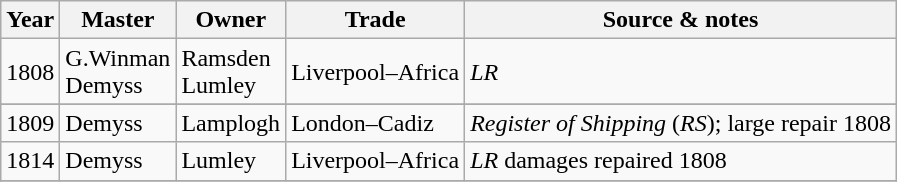<table class=" wikitable">
<tr>
<th>Year</th>
<th>Master</th>
<th>Owner</th>
<th>Trade</th>
<th>Source & notes</th>
</tr>
<tr>
<td>1808</td>
<td>G.Winman<br>Demyss</td>
<td>Ramsden<br>Lumley</td>
<td>Liverpool–Africa</td>
<td><em>LR</em></td>
</tr>
<tr>
</tr>
<tr>
<td>1809</td>
<td>Demyss</td>
<td>Lamplogh</td>
<td>London–Cadiz</td>
<td><em>Register of Shipping</em> (<em>RS</em>); large repair 1808</td>
</tr>
<tr>
<td>1814</td>
<td>Demyss</td>
<td>Lumley</td>
<td>Liverpool–Africa</td>
<td><em>LR</em> damages repaired 1808</td>
</tr>
<tr>
</tr>
</table>
